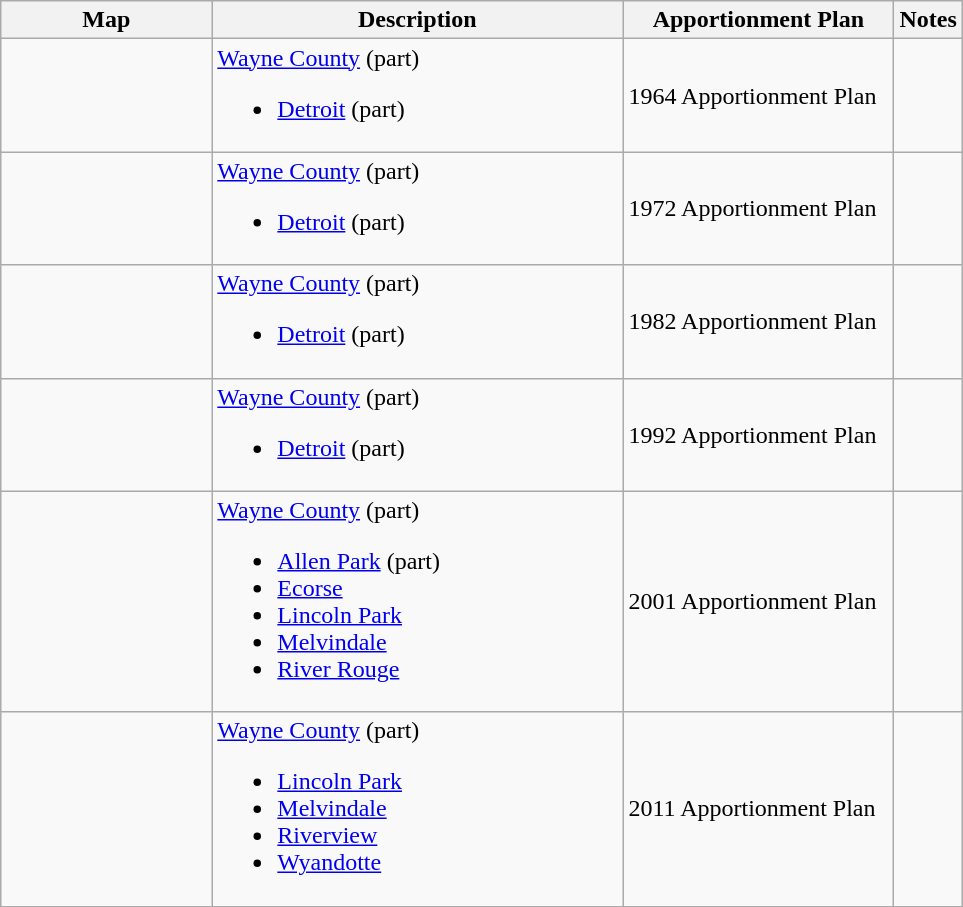<table class="wikitable sortable">
<tr>
<th style="width:100pt;">Map</th>
<th style="width:200pt;">Description</th>
<th style="width:130pt;">Apportionment Plan</th>
<th style="width:15pt;">Notes</th>
</tr>
<tr>
<td></td>
<td><a href='#'>Wayne County</a> (part)<br><ul><li><a href='#'>Detroit</a> (part)</li></ul></td>
<td>1964 Apportionment Plan</td>
<td></td>
</tr>
<tr>
<td></td>
<td><a href='#'>Wayne County</a> (part)<br><ul><li><a href='#'>Detroit</a> (part)</li></ul></td>
<td>1972 Apportionment Plan</td>
<td></td>
</tr>
<tr>
<td></td>
<td><a href='#'>Wayne County</a> (part)<br><ul><li><a href='#'>Detroit</a> (part)</li></ul></td>
<td>1982 Apportionment Plan</td>
<td></td>
</tr>
<tr>
<td></td>
<td><a href='#'>Wayne County</a> (part)<br><ul><li><a href='#'>Detroit</a> (part)</li></ul></td>
<td>1992 Apportionment Plan</td>
<td></td>
</tr>
<tr>
<td></td>
<td><a href='#'>Wayne County</a> (part)<br><ul><li><a href='#'>Allen Park</a> (part)</li><li><a href='#'>Ecorse</a></li><li><a href='#'>Lincoln Park</a></li><li><a href='#'>Melvindale</a></li><li><a href='#'>River Rouge</a></li></ul></td>
<td>2001 Apportionment Plan</td>
<td></td>
</tr>
<tr>
<td></td>
<td><a href='#'>Wayne County</a> (part)<br><ul><li><a href='#'>Lincoln Park</a></li><li><a href='#'>Melvindale</a></li><li><a href='#'>Riverview</a></li><li><a href='#'>Wyandotte</a></li></ul></td>
<td>2011 Apportionment Plan</td>
<td></td>
</tr>
<tr>
</tr>
</table>
